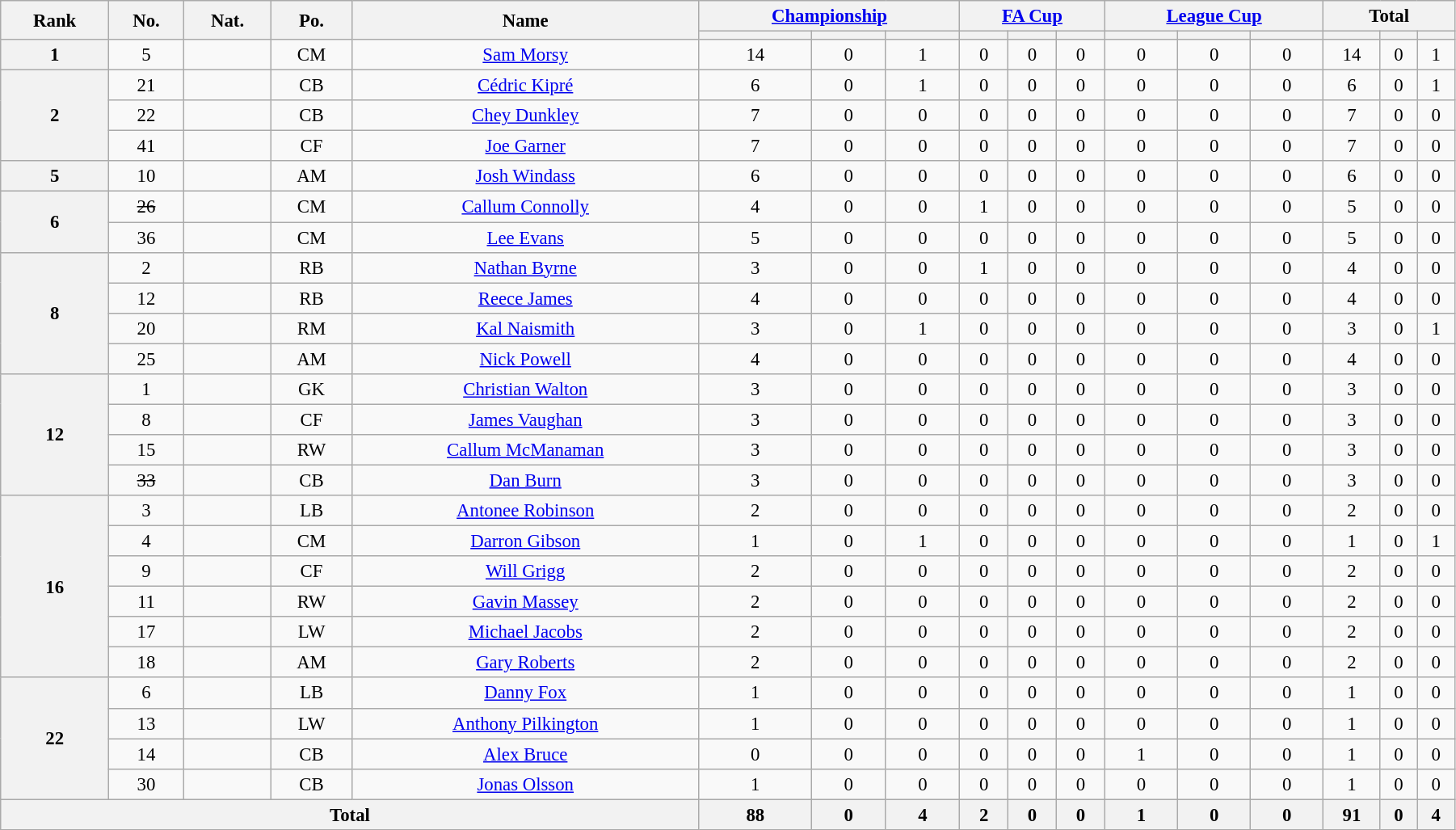<table class="wikitable" style="text-align:center; font-size:95%; width:95%;">
<tr>
<th rowspan=2>Rank</th>
<th rowspan=2>No.</th>
<th rowspan=2>Nat.</th>
<th rowspan=2>Po.</th>
<th rowspan=2>Name</th>
<th colspan=3><a href='#'>Championship</a></th>
<th colspan=3><a href='#'>FA Cup</a></th>
<th colspan=3><a href='#'>League Cup</a></th>
<th colspan=3>Total</th>
</tr>
<tr>
<th></th>
<th></th>
<th></th>
<th></th>
<th></th>
<th></th>
<th></th>
<th></th>
<th></th>
<th></th>
<th></th>
<th></th>
</tr>
<tr>
<th rowspan=1>1</th>
<td>5</td>
<td></td>
<td>CM</td>
<td><a href='#'>Sam Morsy</a></td>
<td>14</td>
<td>0</td>
<td>1</td>
<td>0</td>
<td>0</td>
<td>0</td>
<td>0</td>
<td>0</td>
<td>0</td>
<td>14</td>
<td>0</td>
<td>1</td>
</tr>
<tr>
<th rowspan=3>2</th>
<td>21</td>
<td></td>
<td>CB</td>
<td><a href='#'>Cédric Kipré</a></td>
<td>6</td>
<td>0</td>
<td>1</td>
<td>0</td>
<td>0</td>
<td>0</td>
<td>0</td>
<td>0</td>
<td>0</td>
<td>6</td>
<td>0</td>
<td>1</td>
</tr>
<tr>
<td>22</td>
<td></td>
<td>CB</td>
<td><a href='#'>Chey Dunkley</a></td>
<td>7</td>
<td>0</td>
<td>0</td>
<td>0</td>
<td>0</td>
<td>0</td>
<td>0</td>
<td>0</td>
<td>0</td>
<td>7</td>
<td>0</td>
<td>0</td>
</tr>
<tr>
<td>41</td>
<td></td>
<td>CF</td>
<td><a href='#'>Joe Garner</a></td>
<td>7</td>
<td>0</td>
<td>0</td>
<td>0</td>
<td>0</td>
<td>0</td>
<td>0</td>
<td>0</td>
<td>0</td>
<td>7</td>
<td>0</td>
<td>0</td>
</tr>
<tr>
<th rowspan=1>5</th>
<td>10</td>
<td></td>
<td>AM</td>
<td><a href='#'>Josh Windass</a></td>
<td>6</td>
<td>0</td>
<td>0</td>
<td>0</td>
<td>0</td>
<td>0</td>
<td>0</td>
<td>0</td>
<td>0</td>
<td>6</td>
<td>0</td>
<td>0</td>
</tr>
<tr>
<th rowspan=2>6</th>
<td><s>26</s></td>
<td></td>
<td>CM</td>
<td><a href='#'>Callum Connolly</a></td>
<td>4</td>
<td>0</td>
<td>0</td>
<td>1</td>
<td>0</td>
<td>0</td>
<td>0</td>
<td>0</td>
<td>0</td>
<td>5</td>
<td>0</td>
<td>0</td>
</tr>
<tr>
<td>36</td>
<td></td>
<td>CM</td>
<td><a href='#'>Lee Evans</a></td>
<td>5</td>
<td>0</td>
<td>0</td>
<td>0</td>
<td>0</td>
<td>0</td>
<td>0</td>
<td>0</td>
<td>0</td>
<td>5</td>
<td>0</td>
<td>0</td>
</tr>
<tr>
<th rowspan=4>8</th>
<td>2</td>
<td></td>
<td>RB</td>
<td><a href='#'>Nathan Byrne</a></td>
<td>3</td>
<td>0</td>
<td>0</td>
<td>1</td>
<td>0</td>
<td>0</td>
<td>0</td>
<td>0</td>
<td>0</td>
<td>4</td>
<td>0</td>
<td>0</td>
</tr>
<tr>
<td>12</td>
<td></td>
<td>RB</td>
<td><a href='#'>Reece James</a></td>
<td>4</td>
<td>0</td>
<td>0</td>
<td>0</td>
<td>0</td>
<td>0</td>
<td>0</td>
<td>0</td>
<td>0</td>
<td>4</td>
<td>0</td>
<td>0</td>
</tr>
<tr>
<td>20</td>
<td></td>
<td>RM</td>
<td><a href='#'>Kal Naismith</a></td>
<td>3</td>
<td>0</td>
<td>1</td>
<td>0</td>
<td>0</td>
<td>0</td>
<td>0</td>
<td>0</td>
<td>0</td>
<td>3</td>
<td>0</td>
<td>1</td>
</tr>
<tr>
<td>25</td>
<td></td>
<td>AM</td>
<td><a href='#'>Nick Powell</a></td>
<td>4</td>
<td>0</td>
<td>0</td>
<td>0</td>
<td>0</td>
<td>0</td>
<td>0</td>
<td>0</td>
<td>0</td>
<td>4</td>
<td>0</td>
<td>0</td>
</tr>
<tr>
<th rowspan=4>12</th>
<td>1</td>
<td></td>
<td>GK</td>
<td><a href='#'>Christian Walton</a></td>
<td>3</td>
<td>0</td>
<td>0</td>
<td>0</td>
<td>0</td>
<td>0</td>
<td>0</td>
<td>0</td>
<td>0</td>
<td>3</td>
<td>0</td>
<td>0</td>
</tr>
<tr>
<td>8</td>
<td></td>
<td>CF</td>
<td><a href='#'>James Vaughan</a></td>
<td>3</td>
<td>0</td>
<td>0</td>
<td>0</td>
<td>0</td>
<td>0</td>
<td>0</td>
<td>0</td>
<td>0</td>
<td>3</td>
<td>0</td>
<td>0</td>
</tr>
<tr>
<td>15</td>
<td></td>
<td>RW</td>
<td><a href='#'>Callum McManaman</a></td>
<td>3</td>
<td>0</td>
<td>0</td>
<td>0</td>
<td>0</td>
<td>0</td>
<td>0</td>
<td>0</td>
<td>0</td>
<td>3</td>
<td>0</td>
<td>0</td>
</tr>
<tr>
<td><s>33</s></td>
<td></td>
<td>CB</td>
<td><a href='#'>Dan Burn</a></td>
<td>3</td>
<td>0</td>
<td>0</td>
<td>0</td>
<td>0</td>
<td>0</td>
<td>0</td>
<td>0</td>
<td>0</td>
<td>3</td>
<td>0</td>
<td>0</td>
</tr>
<tr>
<th rowspan=6>16</th>
<td>3</td>
<td></td>
<td>LB</td>
<td><a href='#'>Antonee Robinson</a></td>
<td>2</td>
<td>0</td>
<td>0</td>
<td>0</td>
<td>0</td>
<td>0</td>
<td>0</td>
<td>0</td>
<td>0</td>
<td>2</td>
<td>0</td>
<td>0</td>
</tr>
<tr>
<td>4</td>
<td></td>
<td>CM</td>
<td><a href='#'>Darron Gibson</a></td>
<td>1</td>
<td>0</td>
<td>1</td>
<td>0</td>
<td>0</td>
<td>0</td>
<td>0</td>
<td>0</td>
<td>0</td>
<td>1</td>
<td>0</td>
<td>1</td>
</tr>
<tr>
<td>9</td>
<td></td>
<td>CF</td>
<td><a href='#'>Will Grigg</a></td>
<td>2</td>
<td>0</td>
<td>0</td>
<td>0</td>
<td>0</td>
<td>0</td>
<td>0</td>
<td>0</td>
<td>0</td>
<td>2</td>
<td>0</td>
<td>0</td>
</tr>
<tr>
<td>11</td>
<td></td>
<td>RW</td>
<td><a href='#'>Gavin Massey</a></td>
<td>2</td>
<td>0</td>
<td>0</td>
<td>0</td>
<td>0</td>
<td>0</td>
<td>0</td>
<td>0</td>
<td>0</td>
<td>2</td>
<td>0</td>
<td>0</td>
</tr>
<tr>
<td>17</td>
<td></td>
<td>LW</td>
<td><a href='#'>Michael Jacobs</a></td>
<td>2</td>
<td>0</td>
<td>0</td>
<td>0</td>
<td>0</td>
<td>0</td>
<td>0</td>
<td>0</td>
<td>0</td>
<td>2</td>
<td>0</td>
<td>0</td>
</tr>
<tr>
<td>18</td>
<td></td>
<td>AM</td>
<td><a href='#'>Gary Roberts</a></td>
<td>2</td>
<td>0</td>
<td>0</td>
<td>0</td>
<td>0</td>
<td>0</td>
<td>0</td>
<td>0</td>
<td>0</td>
<td>2</td>
<td>0</td>
<td>0</td>
</tr>
<tr>
<th rowspan=4>22</th>
<td>6</td>
<td></td>
<td>LB</td>
<td><a href='#'>Danny Fox</a></td>
<td>1</td>
<td>0</td>
<td>0</td>
<td>0</td>
<td>0</td>
<td>0</td>
<td>0</td>
<td>0</td>
<td>0</td>
<td>1</td>
<td>0</td>
<td>0</td>
</tr>
<tr>
<td>13</td>
<td></td>
<td>LW</td>
<td><a href='#'>Anthony Pilkington</a></td>
<td>1</td>
<td>0</td>
<td>0</td>
<td>0</td>
<td>0</td>
<td>0</td>
<td>0</td>
<td>0</td>
<td>0</td>
<td>1</td>
<td>0</td>
<td>0</td>
</tr>
<tr>
<td>14</td>
<td></td>
<td>CB</td>
<td><a href='#'>Alex Bruce</a></td>
<td>0</td>
<td>0</td>
<td>0</td>
<td>0</td>
<td>0</td>
<td>0</td>
<td>1</td>
<td>0</td>
<td>0</td>
<td>1</td>
<td>0</td>
<td>0</td>
</tr>
<tr>
<td>30</td>
<td></td>
<td>CB</td>
<td><a href='#'>Jonas Olsson</a></td>
<td>1</td>
<td>0</td>
<td>0</td>
<td>0</td>
<td>0</td>
<td>0</td>
<td>0</td>
<td>0</td>
<td>0</td>
<td>1</td>
<td>0</td>
<td>0</td>
</tr>
<tr>
<th colspan=5>Total</th>
<th>88</th>
<th>0</th>
<th>4</th>
<th>2</th>
<th>0</th>
<th>0</th>
<th>1</th>
<th>0</th>
<th>0</th>
<th>91</th>
<th>0</th>
<th>4</th>
</tr>
</table>
